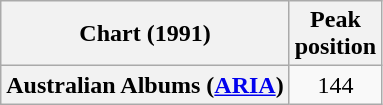<table class="wikitable plainrowheaders">
<tr>
<th scope="col">Chart (1991)</th>
<th scope="col">Peak<br>position</th>
</tr>
<tr>
<th scope="row">Australian Albums (<a href='#'>ARIA</a>)</th>
<td align="center">144</td>
</tr>
</table>
